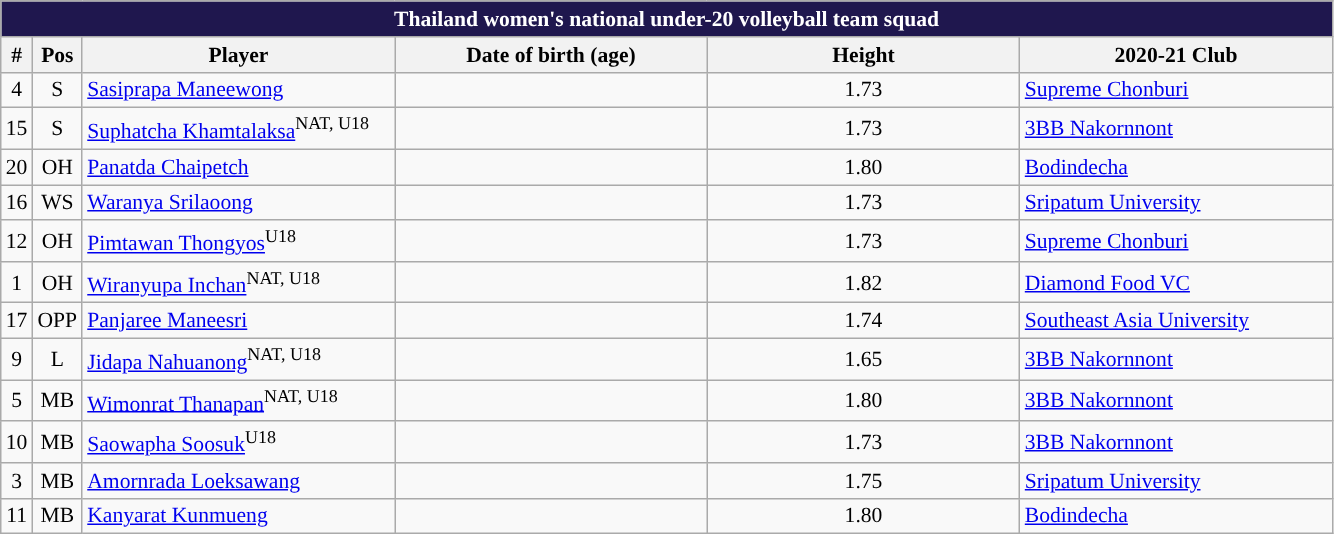<table class="wikitable sortable" style="font-size:90%; text-align:left;">
<tr>
<th colspan=6 style="background:#1F174E; color:#FFFFFF;">Thailand women's national under-20 volleyball team squad</th>
</tr>
<tr>
<th>#</th>
<th>Pos</th>
<th style="width:14em">Player</th>
<th style="width:14em">Date of birth (age)</th>
<th style="width:14em">Height</th>
<th style="width:14em">2020-21 Club</th>
</tr>
<tr>
<td align=center>4</td>
<td align=center>S</td>
<td><a href='#'>Sasiprapa Maneewong</a></td>
<td></td>
<td align=center>1.73</td>
<td> <a href='#'>Supreme Chonburi</a></td>
</tr>
<tr>
<td align=center>15</td>
<td align=center>S</td>
<td><a href='#'>Suphatcha Khamtalaksa</a><sup>NAT, U18</sup></td>
<td></td>
<td align=center>1.73</td>
<td> <a href='#'>3BB Nakornnont</a></td>
</tr>
<tr>
<td align=center>20</td>
<td align=center>OH</td>
<td><a href='#'>Panatda Chaipetch</a></td>
<td></td>
<td align=center>1.80</td>
<td> <a href='#'>Bodindecha</a></td>
</tr>
<tr>
<td align=center>16</td>
<td align=center>WS</td>
<td><a href='#'>Waranya Srilaoong</a></td>
<td></td>
<td align=center>1.73</td>
<td> <a href='#'>Sripatum University</a></td>
</tr>
<tr>
<td align=center>12</td>
<td align=center>OH</td>
<td><a href='#'>Pimtawan Thongyos</a><sup>U18</sup></td>
<td></td>
<td align=center>1.73</td>
<td> <a href='#'>Supreme Chonburi</a></td>
</tr>
<tr>
<td align=center>1</td>
<td align=center>OH</td>
<td><a href='#'>Wiranyupa Inchan</a><sup>NAT, U18</sup></td>
<td></td>
<td align=center>1.82</td>
<td> <a href='#'>Diamond Food VC</a></td>
</tr>
<tr>
<td align=center>17</td>
<td align=center>OPP</td>
<td><a href='#'>Panjaree Maneesri</a></td>
<td></td>
<td align=center>1.74</td>
<td> <a href='#'>Southeast Asia University</a></td>
</tr>
<tr>
<td align=center>9</td>
<td align=center>L</td>
<td><a href='#'>Jidapa Nahuanong</a><sup>NAT, U18</sup></td>
<td></td>
<td align=center>1.65</td>
<td> <a href='#'>3BB Nakornnont</a></td>
</tr>
<tr>
<td align=center>5</td>
<td align=center>MB</td>
<td><a href='#'>Wimonrat Thanapan</a><sup>NAT, U18</sup></td>
<td></td>
<td align=center>1.80</td>
<td> <a href='#'>3BB Nakornnont</a></td>
</tr>
<tr>
<td align=center>10</td>
<td align=center>MB</td>
<td><a href='#'>Saowapha Soosuk</a><sup>U18</sup></td>
<td></td>
<td align=center>1.73</td>
<td> <a href='#'>3BB Nakornnont</a></td>
</tr>
<tr>
<td align=center>3</td>
<td align=center>MB</td>
<td><a href='#'>Amornrada Loeksawang</a></td>
<td></td>
<td align=center>1.75</td>
<td> <a href='#'>Sripatum University</a></td>
</tr>
<tr>
<td align=center>11</td>
<td align=center>MB</td>
<td><a href='#'>Kanyarat Kunmueng</a></td>
<td></td>
<td align=center>1.80</td>
<td> <a href='#'>Bodindecha</a></td>
</tr>
</table>
